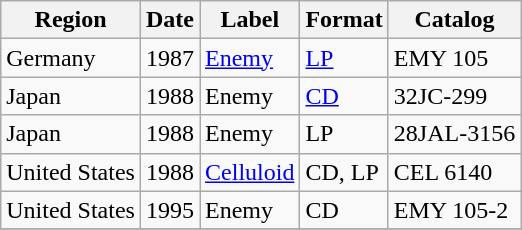<table class="wikitable">
<tr>
<th>Region</th>
<th>Date</th>
<th>Label</th>
<th>Format</th>
<th>Catalog</th>
</tr>
<tr>
<td>Germany</td>
<td>1987</td>
<td><a href='#'>Enemy</a></td>
<td><a href='#'>LP</a></td>
<td>EMY 105</td>
</tr>
<tr>
<td>Japan</td>
<td>1988</td>
<td>Enemy</td>
<td><a href='#'>CD</a></td>
<td>32JC-299</td>
</tr>
<tr>
<td>Japan</td>
<td>1988</td>
<td>Enemy</td>
<td>LP</td>
<td>28JAL-3156</td>
</tr>
<tr>
<td>United States</td>
<td>1988</td>
<td><a href='#'>Celluloid</a></td>
<td>CD, LP</td>
<td>CEL 6140</td>
</tr>
<tr>
<td>United States</td>
<td>1995</td>
<td>Enemy</td>
<td>CD</td>
<td>EMY 105-2</td>
</tr>
<tr>
</tr>
</table>
